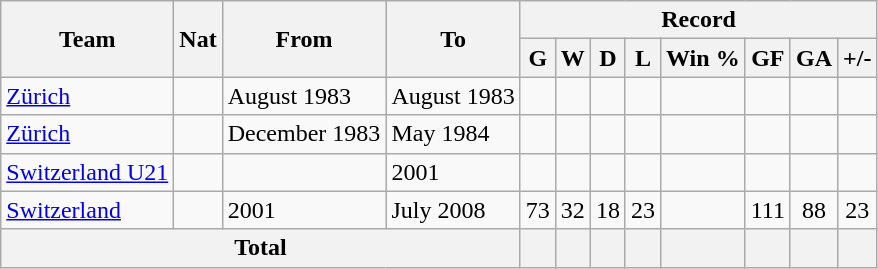<table class="wikitable" style="text-align: center">
<tr>
<th rowspan="2">Team</th>
<th rowspan="2">Nat</th>
<th rowspan="2">From</th>
<th rowspan="2">To</th>
<th colspan="8">Record</th>
</tr>
<tr>
<th>G</th>
<th>W</th>
<th>D</th>
<th>L</th>
<th>Win %</th>
<th>GF</th>
<th>GA</th>
<th>+/-</th>
</tr>
<tr>
<td align=left><a href='#'>Zürich</a></td>
<td></td>
<td align=left>August 1983</td>
<td align=left>August 1983</td>
<td></td>
<td></td>
<td></td>
<td></td>
<td></td>
<td></td>
<td></td>
<td></td>
</tr>
<tr>
<td align=left><a href='#'>Zürich</a></td>
<td></td>
<td align=left>December 1983</td>
<td align=left>May 1984</td>
<td></td>
<td></td>
<td></td>
<td></td>
<td></td>
<td></td>
<td></td>
<td></td>
</tr>
<tr>
<td align=left><a href='#'>Switzerland U21</a></td>
<td></td>
<td align=left></td>
<td align=left>2001</td>
<td></td>
<td></td>
<td></td>
<td></td>
<td></td>
<td></td>
<td></td>
<td></td>
</tr>
<tr>
<td align=left><a href='#'>Switzerland</a></td>
<td></td>
<td align=left>2001</td>
<td align=left>July 2008</td>
<td>73</td>
<td>32</td>
<td>18</td>
<td>23</td>
<td></td>
<td>111</td>
<td>88</td>
<td>23</td>
</tr>
<tr>
<th colspan="4">Total</th>
<th></th>
<th></th>
<th></th>
<th></th>
<th></th>
<th></th>
<th></th>
<th></th>
</tr>
</table>
